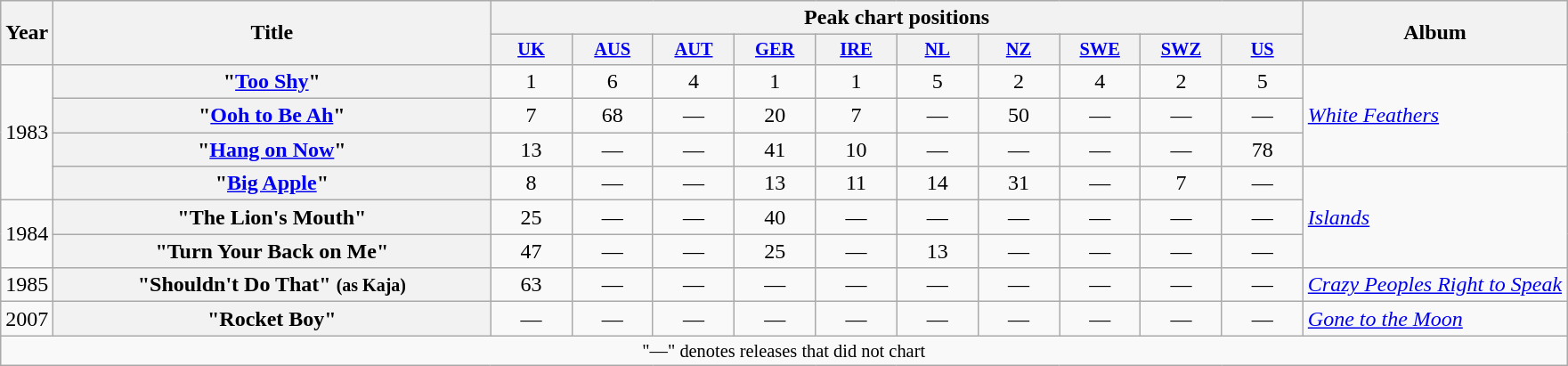<table class="wikitable plainrowheaders" style="text-align:center;">
<tr>
<th scope="col" rowspan="2">Year</th>
<th scope="col" rowspan="2" style="width:20em;">Title</th>
<th scope="col" colspan="10">Peak chart positions</th>
<th scope="col" rowspan="2">Album</th>
</tr>
<tr>
<th scope="col" style="width:4em;font-size:85%;"><a href='#'>UK</a><br></th>
<th scope="col" style="width:4em;font-size:85%;"><a href='#'>AUS</a><br></th>
<th scope="col" style="width:4em;font-size:85%;"><a href='#'>AUT</a><br></th>
<th scope="col" style="width:4em;font-size:85%;"><a href='#'>GER</a><br></th>
<th scope="col" style="width:4em;font-size:85%;"><a href='#'>IRE</a><br></th>
<th scope="col" style="width:4em;font-size:85%;"><a href='#'>NL</a><br></th>
<th scope="col" style="width:4em;font-size:85%;"><a href='#'>NZ</a><br></th>
<th scope="col" style="width:4em;font-size:85%;"><a href='#'>SWE</a><br></th>
<th scope="col" style="width:4em;font-size:85%;"><a href='#'>SWZ</a><br></th>
<th scope="col" style="width:4em;font-size:85%;"><a href='#'>US</a><br></th>
</tr>
<tr>
<td rowspan="4">1983</td>
<th scope="row">"<a href='#'>Too Shy</a>"</th>
<td>1</td>
<td>6</td>
<td>4</td>
<td>1</td>
<td>1</td>
<td>5</td>
<td>2</td>
<td>4</td>
<td>2</td>
<td>5</td>
<td style="text-align:left;" rowspan="3"><em><a href='#'>White Feathers</a></em></td>
</tr>
<tr>
<th scope="row">"<a href='#'>Ooh to Be Ah</a>"</th>
<td>7</td>
<td>68</td>
<td>—</td>
<td>20</td>
<td>7</td>
<td>—</td>
<td>50</td>
<td>—</td>
<td>—</td>
<td>—</td>
</tr>
<tr>
<th scope="row">"<a href='#'>Hang on Now</a>"</th>
<td>13</td>
<td>—</td>
<td>—</td>
<td>41</td>
<td>10</td>
<td>—</td>
<td>—</td>
<td>—</td>
<td>—</td>
<td>78</td>
</tr>
<tr>
<th scope="row">"<a href='#'>Big Apple</a>"</th>
<td>8</td>
<td>—</td>
<td>—</td>
<td>13</td>
<td>11</td>
<td>14</td>
<td>31</td>
<td>—</td>
<td>7</td>
<td>—</td>
<td style="text-align:left;" rowspan="3"><em><a href='#'>Islands</a></em></td>
</tr>
<tr>
<td rowspan="2">1984</td>
<th scope="row">"The Lion's Mouth"</th>
<td>25</td>
<td>—</td>
<td>—</td>
<td>40</td>
<td>—</td>
<td>—</td>
<td>—</td>
<td>—</td>
<td>—</td>
<td>—</td>
</tr>
<tr>
<th scope="row">"Turn Your Back on Me"</th>
<td>47</td>
<td>—</td>
<td>—</td>
<td>25</td>
<td>—</td>
<td>13</td>
<td>—</td>
<td>—</td>
<td>—</td>
<td>—</td>
</tr>
<tr>
<td>1985</td>
<th scope="row">"Shouldn't Do That" <small>(as Kaja)</small></th>
<td>63</td>
<td>—</td>
<td>—</td>
<td>—</td>
<td>—</td>
<td>—</td>
<td>—</td>
<td>—</td>
<td>—</td>
<td>—</td>
<td style="text-align:left;"><em><a href='#'>Crazy Peoples Right to Speak</a></em></td>
</tr>
<tr>
<td>2007</td>
<th scope="row">"Rocket Boy"</th>
<td>—</td>
<td>—</td>
<td>—</td>
<td>—</td>
<td>—</td>
<td>—</td>
<td>—</td>
<td>—</td>
<td>—</td>
<td>—</td>
<td style="text-align:left;"><em><a href='#'>Gone to the Moon</a></em></td>
</tr>
<tr>
<td colspan="17" style="font-size:85%">"—" denotes releases that did not chart</td>
</tr>
</table>
